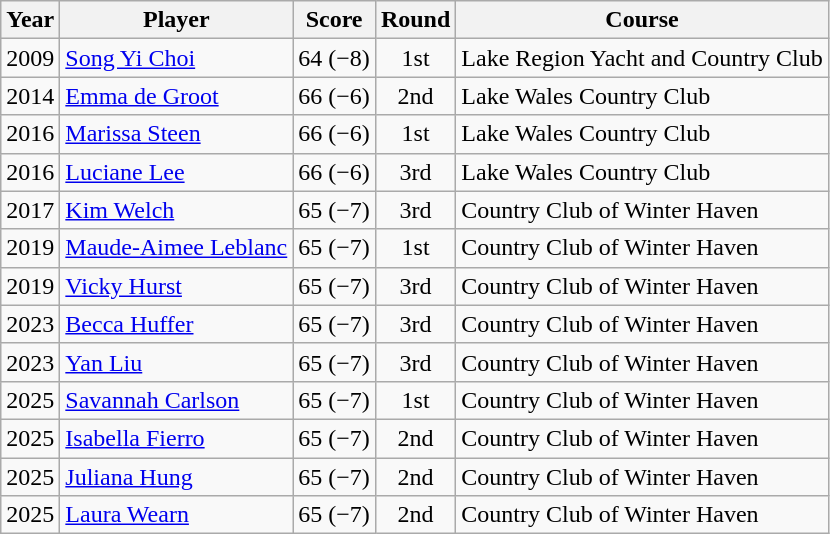<table class="wikitable">
<tr>
<th>Year</th>
<th>Player</th>
<th>Score</th>
<th>Round</th>
<th>Course</th>
</tr>
<tr>
<td>2009</td>
<td><a href='#'>Song Yi Choi</a></td>
<td>64 (−8)</td>
<td align=center>1st</td>
<td>Lake Region Yacht and Country Club</td>
</tr>
<tr>
<td>2014</td>
<td><a href='#'>Emma de Groot</a></td>
<td>66 (−6)</td>
<td align=center>2nd</td>
<td>Lake Wales Country Club</td>
</tr>
<tr>
<td>2016</td>
<td><a href='#'>Marissa Steen</a></td>
<td>66 (−6)</td>
<td align=center>1st</td>
<td>Lake Wales Country Club</td>
</tr>
<tr>
<td>2016</td>
<td><a href='#'>Luciane Lee</a></td>
<td>66 (−6)</td>
<td align=center>3rd</td>
<td>Lake Wales Country Club</td>
</tr>
<tr>
<td>2017</td>
<td><a href='#'>Kim Welch</a></td>
<td>65 (−7)</td>
<td align=center>3rd</td>
<td>Country Club of Winter Haven</td>
</tr>
<tr>
<td>2019</td>
<td><a href='#'>Maude-Aimee Leblanc</a></td>
<td>65 (−7)</td>
<td align=center>1st</td>
<td>Country Club of Winter Haven</td>
</tr>
<tr>
<td>2019</td>
<td><a href='#'>Vicky Hurst</a></td>
<td>65 (−7)</td>
<td align=center>3rd</td>
<td>Country Club of Winter Haven</td>
</tr>
<tr>
<td>2023</td>
<td><a href='#'>Becca Huffer</a></td>
<td>65 (−7)</td>
<td align=center>3rd</td>
<td>Country Club of Winter Haven</td>
</tr>
<tr>
<td>2023</td>
<td><a href='#'>Yan Liu</a></td>
<td>65 (−7)</td>
<td align=center>3rd</td>
<td>Country Club of Winter Haven</td>
</tr>
<tr>
<td>2025</td>
<td><a href='#'>Savannah Carlson</a></td>
<td>65 (−7)</td>
<td align=center>1st</td>
<td>Country Club of Winter Haven</td>
</tr>
<tr>
<td>2025</td>
<td><a href='#'>Isabella Fierro</a></td>
<td>65 (−7)</td>
<td align=center>2nd</td>
<td>Country Club of Winter Haven</td>
</tr>
<tr>
<td>2025</td>
<td><a href='#'>Juliana Hung</a></td>
<td>65 (−7)</td>
<td align=center>2nd</td>
<td>Country Club of Winter Haven</td>
</tr>
<tr>
<td>2025</td>
<td><a href='#'>Laura Wearn</a></td>
<td>65 (−7)</td>
<td align=center>2nd</td>
<td>Country Club of Winter Haven</td>
</tr>
</table>
